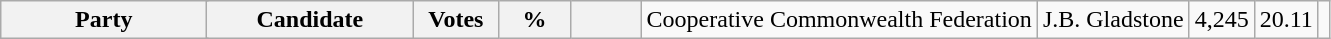<table class="wikitable">
<tr>
<th colspan="2" style="width: 130px">Party</th>
<th style="width: 130px">Candidate</th>
<th style="width: 50px">Votes</th>
<th style="width: 40px">%</th>
<th style="width: 40px"><br>


</th>
<td>Cooperative Commonwealth Federation</td>
<td>J.B. Gladstone</td>
<td align="right">4,245</td>
<td align="right">20.11</td>
<td align="right"></td>
</tr>
</table>
